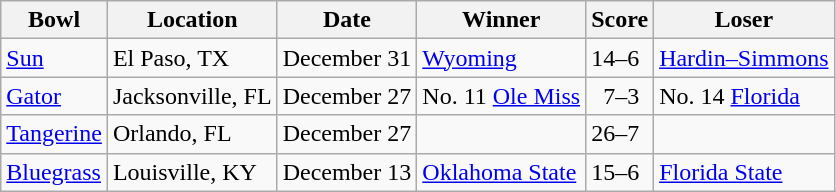<table class="wikitable">
<tr>
<th>Bowl</th>
<th>Location</th>
<th>Date</th>
<th>Winner</th>
<th>Score</th>
<th>Loser</th>
</tr>
<tr>
<td><a href='#'>Sun</a></td>
<td>El Paso, TX</td>
<td>December 31</td>
<td><a href='#'>Wyoming</a></td>
<td>14–6</td>
<td><a href='#'>Hardin–Simmons</a></td>
</tr>
<tr>
<td><a href='#'>Gator</a></td>
<td>Jacksonville, FL</td>
<td>December 27</td>
<td>No. 11 <a href='#'>Ole Miss</a></td>
<td>  7–3</td>
<td>No. 14 <a href='#'>Florida</a></td>
</tr>
<tr>
<td><a href='#'>Tangerine</a></td>
<td>Orlando, FL</td>
<td>December 27</td>
<td></td>
<td>26–7</td>
<td></td>
</tr>
<tr>
<td><a href='#'>Bluegrass</a></td>
<td>Louisville, KY</td>
<td>December 13</td>
<td><a href='#'>Oklahoma State</a></td>
<td>15–6</td>
<td><a href='#'>Florida State</a></td>
</tr>
</table>
